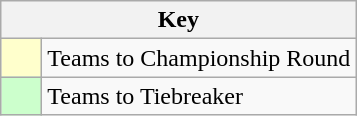<table class="wikitable" style="text-align: center;">
<tr>
<th colspan=2>Key</th>
</tr>
<tr>
<td style="background:#ffffcc; width:20px;"></td>
<td align=left>Teams to Championship Round</td>
</tr>
<tr>
<td style="background:#ccffcc; width:20px;"></td>
<td align=left>Teams to Tiebreaker</td>
</tr>
</table>
